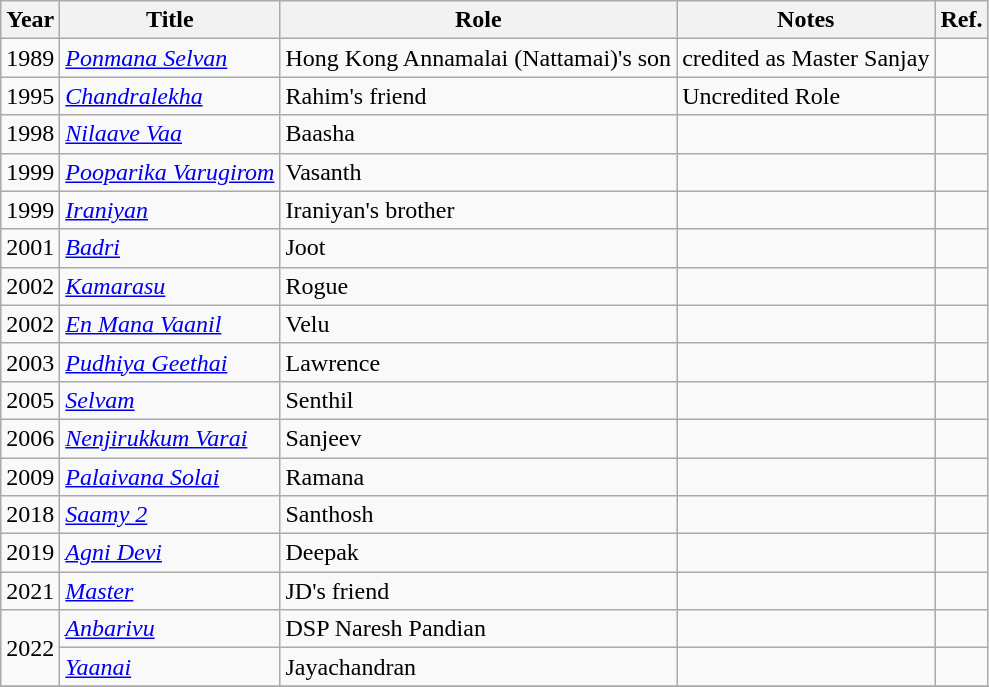<table class="wikitable sortable">
<tr>
<th>Year</th>
<th>Title</th>
<th>Role</th>
<th>Notes</th>
<th>Ref.</th>
</tr>
<tr>
<td>1989</td>
<td><em><a href='#'>Ponmana Selvan</a></em></td>
<td>Hong Kong Annamalai (Nattamai)'s son</td>
<td>credited as Master Sanjay</td>
<td></td>
</tr>
<tr>
<td>1995</td>
<td><em><a href='#'>Chandralekha</a></em></td>
<td>Rahim's friend</td>
<td>Uncredited Role</td>
<td></td>
</tr>
<tr>
<td>1998</td>
<td><em><a href='#'>Nilaave Vaa</a></em></td>
<td>Baasha</td>
<td></td>
<td></td>
</tr>
<tr>
<td>1999</td>
<td><em><a href='#'>Pooparika Varugirom</a></em></td>
<td>Vasanth</td>
<td></td>
<td></td>
</tr>
<tr>
<td>1999</td>
<td><em><a href='#'>Iraniyan</a></em></td>
<td>Iraniyan's brother</td>
<td></td>
<td></td>
</tr>
<tr>
<td>2001</td>
<td><em><a href='#'>Badri</a></em></td>
<td>Joot</td>
<td></td>
<td></td>
</tr>
<tr>
<td>2002</td>
<td><em><a href='#'>Kamarasu</a></em></td>
<td>Rogue</td>
<td></td>
<td></td>
</tr>
<tr>
<td>2002</td>
<td><em><a href='#'>En Mana Vaanil</a></em></td>
<td>Velu</td>
<td></td>
<td></td>
</tr>
<tr>
<td>2003</td>
<td><em><a href='#'>Pudhiya Geethai</a></em></td>
<td>Lawrence</td>
<td></td>
<td></td>
</tr>
<tr>
<td>2005</td>
<td><em><a href='#'>Selvam</a></em></td>
<td>Senthil</td>
<td></td>
<td></td>
</tr>
<tr>
<td>2006</td>
<td><em><a href='#'>Nenjirukkum Varai</a></em></td>
<td>Sanjeev</td>
<td></td>
<td></td>
</tr>
<tr>
<td>2009</td>
<td><em><a href='#'>Palaivana Solai</a></em></td>
<td>Ramana</td>
<td></td>
<td></td>
</tr>
<tr>
<td>2018</td>
<td><em><a href='#'>Saamy 2</a></em></td>
<td>Santhosh</td>
<td></td>
<td></td>
</tr>
<tr>
<td>2019</td>
<td><em><a href='#'>Agni Devi</a></em></td>
<td>Deepak</td>
<td></td>
<td></td>
</tr>
<tr>
<td>2021</td>
<td><em><a href='#'>Master</a></em></td>
<td>JD's friend</td>
<td></td>
<td></td>
</tr>
<tr>
<td rowspan="2">2022</td>
<td><em><a href='#'>Anbarivu</a></em></td>
<td>DSP Naresh Pandian</td>
<td></td>
<td></td>
</tr>
<tr>
<td><em><a href='#'>Yaanai</a></em></td>
<td>Jayachandran</td>
<td></td>
<td></td>
</tr>
<tr>
</tr>
</table>
